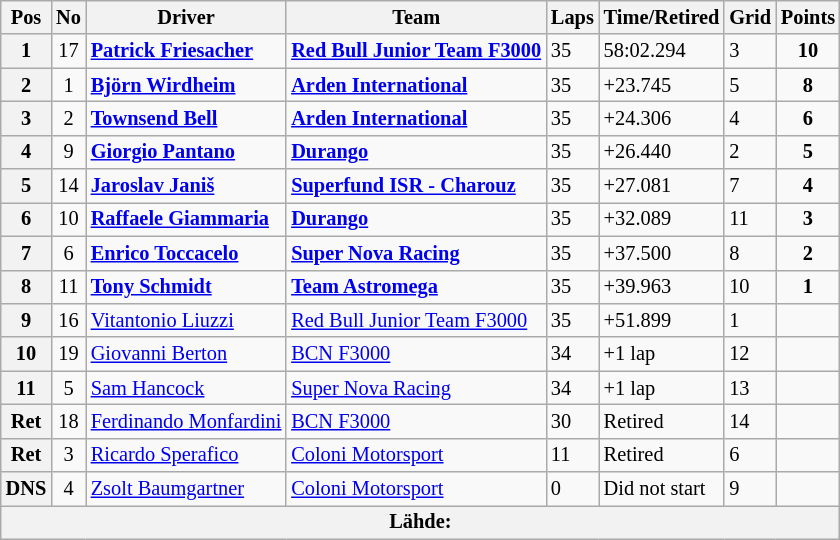<table class="wikitable" style="font-size:85%">
<tr>
<th>Pos</th>
<th>No</th>
<th>Driver</th>
<th>Team</th>
<th>Laps</th>
<th>Time/Retired</th>
<th>Grid</th>
<th>Points</th>
</tr>
<tr>
<th>1</th>
<td align="center">17</td>
<td><strong> <a href='#'>Patrick Friesacher</a></strong></td>
<td><strong><a href='#'>Red Bull Junior Team F3000</a></strong></td>
<td>35</td>
<td>58:02.294</td>
<td>3</td>
<td align="center"><strong>10</strong></td>
</tr>
<tr>
<th>2</th>
<td align="center">1</td>
<td><strong> <a href='#'>Björn Wirdheim</a></strong></td>
<td><strong><a href='#'>Arden International</a></strong></td>
<td>35</td>
<td>+23.745</td>
<td>5</td>
<td align="center"><strong>8</strong></td>
</tr>
<tr>
<th>3</th>
<td align="center">2</td>
<td><strong> <a href='#'>Townsend Bell</a></strong></td>
<td><strong><a href='#'>Arden International</a></strong></td>
<td>35</td>
<td>+24.306</td>
<td>4</td>
<td align="center"><strong>6</strong></td>
</tr>
<tr>
<th>4</th>
<td align="center">9</td>
<td><strong> <a href='#'>Giorgio Pantano</a></strong></td>
<td><strong><a href='#'>Durango</a></strong></td>
<td>35</td>
<td>+26.440</td>
<td>2</td>
<td align="center"><strong>5</strong></td>
</tr>
<tr>
<th>5</th>
<td align="center">14</td>
<td><strong> <a href='#'>Jaroslav Janiš</a></strong></td>
<td><strong><a href='#'>Superfund ISR - Charouz</a></strong></td>
<td>35</td>
<td>+27.081</td>
<td>7</td>
<td align="center"><strong>4</strong></td>
</tr>
<tr>
<th>6</th>
<td align="center">10</td>
<td><strong> <a href='#'>Raffaele Giammaria</a></strong></td>
<td><strong><a href='#'>Durango</a></strong></td>
<td>35</td>
<td>+32.089</td>
<td>11</td>
<td align="center"><strong>3</strong></td>
</tr>
<tr>
<th>7</th>
<td align="center">6</td>
<td><strong> <a href='#'>Enrico Toccacelo</a></strong></td>
<td><strong><a href='#'>Super Nova Racing</a></strong></td>
<td>35</td>
<td>+37.500</td>
<td>8</td>
<td align="center"><strong>2</strong></td>
</tr>
<tr>
<th>8</th>
<td align="center">11</td>
<td><strong> <a href='#'>Tony Schmidt</a></strong></td>
<td><strong><a href='#'>Team Astromega</a></strong></td>
<td>35</td>
<td>+39.963</td>
<td>10</td>
<td align="center"><strong>1</strong></td>
</tr>
<tr>
<th>9</th>
<td align="center">16</td>
<td> <a href='#'>Vitantonio Liuzzi</a></td>
<td><a href='#'>Red Bull Junior Team F3000</a></td>
<td>35</td>
<td>+51.899</td>
<td>1</td>
<td></td>
</tr>
<tr>
<th>10</th>
<td align="center">19</td>
<td> <a href='#'>Giovanni Berton</a></td>
<td><a href='#'>BCN F3000</a></td>
<td>34</td>
<td>+1 lap</td>
<td>12</td>
<td></td>
</tr>
<tr>
<th>11</th>
<td align="center">5</td>
<td> <a href='#'>Sam Hancock</a></td>
<td><a href='#'>Super Nova Racing</a></td>
<td>34</td>
<td>+1 lap</td>
<td>13</td>
<td></td>
</tr>
<tr>
<th>Ret</th>
<td align="center">18</td>
<td> <a href='#'>Ferdinando Monfardini</a></td>
<td><a href='#'>BCN F3000</a></td>
<td>30</td>
<td>Retired</td>
<td>14</td>
<td></td>
</tr>
<tr>
<th>Ret</th>
<td align="center">3</td>
<td> <a href='#'>Ricardo Sperafico</a></td>
<td><a href='#'>Coloni Motorsport</a></td>
<td>11</td>
<td>Retired</td>
<td>6</td>
<td></td>
</tr>
<tr>
<th>DNS</th>
<td align="center">4</td>
<td> <a href='#'>Zsolt Baumgartner</a></td>
<td><a href='#'>Coloni Motorsport</a></td>
<td>0</td>
<td>Did not start</td>
<td>9</td>
<td></td>
</tr>
<tr>
<th colspan="8">Lähde:</th>
</tr>
</table>
